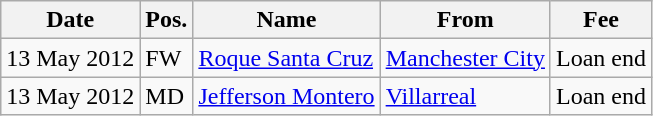<table class="wikitable">
<tr>
<th>Date</th>
<th>Pos.</th>
<th>Name</th>
<th>From</th>
<th>Fee</th>
</tr>
<tr>
<td>13 May 2012</td>
<td>FW</td>
<td> <a href='#'>Roque Santa Cruz</a></td>
<td> <a href='#'>Manchester City</a></td>
<td>Loan end</td>
</tr>
<tr>
<td>13 May 2012</td>
<td>MD</td>
<td> <a href='#'>Jefferson Montero</a></td>
<td> <a href='#'>Villarreal</a></td>
<td>Loan end</td>
</tr>
</table>
